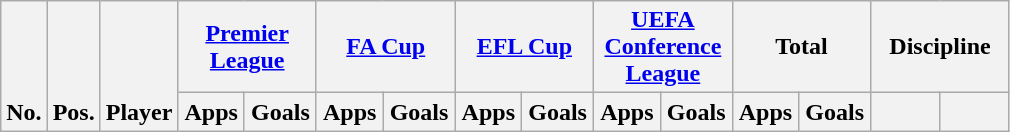<table class="wikitable sortable" style="text-align:center">
<tr>
<th rowspan="2" valign="bottom">No.</th>
<th rowspan="2" valign="bottom">Pos.</th>
<th rowspan="2" valign="bottom">Player</th>
<th colspan="2" width="85"><a href='#'>Premier League</a></th>
<th colspan="2" width="85"><a href='#'>FA Cup</a></th>
<th colspan="2" width="85"><a href='#'>EFL Cup</a></th>
<th colspan="2" width="85"><a href='#'>UEFA Conference League</a></th>
<th colspan="2" width="85">Total</th>
<th colspan="2" width="85">Discipline</th>
</tr>
<tr>
<th>Apps</th>
<th>Goals</th>
<th>Apps</th>
<th>Goals</th>
<th>Apps</th>
<th>Goals</th>
<th>Apps</th>
<th>Goals</th>
<th>Apps</th>
<th>Goals</th>
<th></th>
<th></th>
</tr>
</table>
